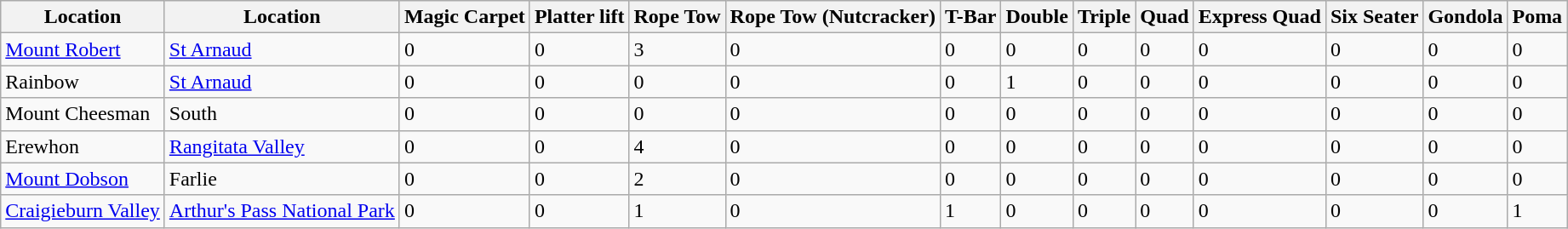<table class="wikitable sortable">
<tr>
<th>Location</th>
<th>Location</th>
<th>Magic Carpet</th>
<th>Platter lift</th>
<th>Rope Tow</th>
<th>Rope Tow (Nutcracker)</th>
<th>T-Bar</th>
<th>Double</th>
<th>Triple</th>
<th>Quad</th>
<th>Express Quad</th>
<th>Six Seater</th>
<th>Gondola</th>
<th>Poma</th>
</tr>
<tr>
<td><a href='#'>Mount Robert</a></td>
<td><a href='#'>St Arnaud</a></td>
<td>0</td>
<td>0</td>
<td>3</td>
<td>0</td>
<td>0</td>
<td>0</td>
<td>0</td>
<td>0</td>
<td>0</td>
<td>0</td>
<td>0</td>
<td>0</td>
</tr>
<tr>
<td>Rainbow</td>
<td><a href='#'>St Arnaud</a></td>
<td>0</td>
<td>0</td>
<td>0</td>
<td>0</td>
<td>0</td>
<td>1</td>
<td>0</td>
<td>0</td>
<td>0</td>
<td>0</td>
<td>0</td>
<td>0</td>
</tr>
<tr>
<td>Mount Cheesman</td>
<td>South</td>
<td>0</td>
<td>0</td>
<td>0</td>
<td>0</td>
<td>0</td>
<td>0</td>
<td>0</td>
<td>0</td>
<td>0</td>
<td>0</td>
<td>0</td>
<td>0</td>
</tr>
<tr>
<td>Erewhon</td>
<td><a href='#'>Rangitata Valley</a></td>
<td>0</td>
<td>0</td>
<td>4</td>
<td>0</td>
<td>0</td>
<td>0</td>
<td>0</td>
<td>0</td>
<td>0</td>
<td>0</td>
<td>0</td>
<td>0</td>
</tr>
<tr>
<td><a href='#'>Mount Dobson</a></td>
<td>Farlie</td>
<td>0</td>
<td>0</td>
<td>2</td>
<td>0</td>
<td>0</td>
<td>0</td>
<td>0</td>
<td>0</td>
<td>0</td>
<td>0</td>
<td>0</td>
<td>0</td>
</tr>
<tr>
<td><a href='#'>Craigieburn Valley</a></td>
<td><a href='#'>Arthur's Pass National Park</a></td>
<td>0</td>
<td>0</td>
<td>1</td>
<td>0</td>
<td>1</td>
<td>0</td>
<td>0</td>
<td>0</td>
<td>0</td>
<td>0</td>
<td>0</td>
<td>1</td>
</tr>
</table>
